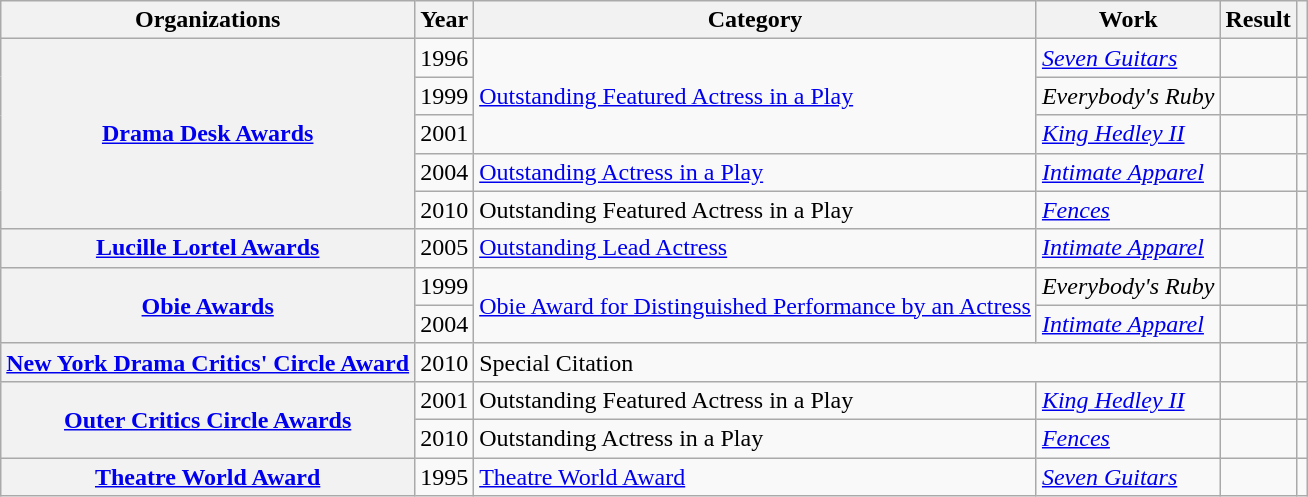<table class= "wikitable plainrowheaders sortable">
<tr>
<th>Organizations</th>
<th scope="col">Year</th>
<th scope="col">Category</th>
<th scope="col">Work</th>
<th scope="col">Result</th>
<th scope="col" class="unsortable"></th>
</tr>
<tr>
<th scope="row" rowspan="5"><a href='#'>Drama Desk Awards</a></th>
<td style="text-align:center;">1996</td>
<td rowspan="3"><a href='#'>Outstanding Featured Actress in a Play</a></td>
<td><em><a href='#'>Seven Guitars</a></em></td>
<td></td>
<td style="text-align:center;"></td>
</tr>
<tr>
<td style="text-align:center;">1999</td>
<td><em>Everybody's Ruby</em></td>
<td></td>
<td style="text-align:center;"></td>
</tr>
<tr>
<td style="text-align:center;">2001</td>
<td><em><a href='#'>King Hedley II</a></em></td>
<td></td>
<td style="text-align:center;"></td>
</tr>
<tr>
<td style="text-align:center;">2004</td>
<td><a href='#'>Outstanding Actress in a Play</a></td>
<td><em><a href='#'>Intimate Apparel</a></em></td>
<td></td>
<td style="text-align:center;"></td>
</tr>
<tr>
<td style="text-align:center;">2010</td>
<td>Outstanding Featured Actress in a Play</td>
<td><em><a href='#'>Fences</a></em></td>
<td></td>
<td style="text-align:center;"></td>
</tr>
<tr>
<th scope="row" rowspan="1"><a href='#'>Lucille Lortel Awards</a></th>
<td style="text-align:center;">2005</td>
<td><a href='#'>Outstanding Lead Actress</a></td>
<td><em><a href='#'>Intimate Apparel</a></em></td>
<td></td>
<td style="text-align:center;"></td>
</tr>
<tr>
<th scope="row" rowspan="2"><a href='#'>Obie Awards</a></th>
<td style="text-align:center;">1999</td>
<td rowspan="2"><a href='#'>Obie Award for Distinguished Performance by an Actress</a></td>
<td><em>Everybody's Ruby</em></td>
<td></td>
<td style="text-align:center;"></td>
</tr>
<tr>
<td style="text-align:center;">2004</td>
<td><em><a href='#'>Intimate Apparel</a></em></td>
<td></td>
<td style="text-align:center;"></td>
</tr>
<tr>
<th scope="row" rowspan="1"><a href='#'>New York Drama Critics' Circle Award</a></th>
<td style="text-align:center;">2010</td>
<td colspan="2">Special Citation</td>
<td></td>
<td style="text-align:center;"></td>
</tr>
<tr>
<th scope="row" rowspan="2"><a href='#'>Outer Critics Circle Awards</a></th>
<td style="text-align:center;">2001</td>
<td>Outstanding Featured Actress in a Play</td>
<td><em><a href='#'>King Hedley II</a></em></td>
<td></td>
<td style="text-align:center;"></td>
</tr>
<tr>
<td style="text-align:center;">2010</td>
<td>Outstanding Actress in a Play</td>
<td><em><a href='#'>Fences</a></em></td>
<td></td>
<td style="text-align:center;"></td>
</tr>
<tr>
<th scope="row" rowspan="1"><a href='#'>Theatre World Award</a></th>
<td style="text-align:center;">1995</td>
<td><a href='#'>Theatre World Award</a></td>
<td><em><a href='#'>Seven Guitars</a></em></td>
<td></td>
<td style="text-align:center;"></td>
</tr>
</table>
